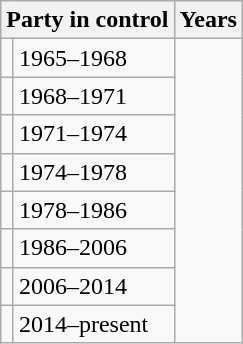<table class="wikitable">
<tr>
<th colspan="2">Party in control</th>
<th>Years</th>
</tr>
<tr>
<td></td>
<td>1965–1968</td>
</tr>
<tr>
<td></td>
<td>1968–1971</td>
</tr>
<tr>
<td></td>
<td>1971–1974</td>
</tr>
<tr>
<td></td>
<td>1974–1978</td>
</tr>
<tr>
<td></td>
<td>1978–1986</td>
</tr>
<tr>
<td></td>
<td>1986–2006</td>
</tr>
<tr>
<td></td>
<td>2006–2014</td>
</tr>
<tr>
<td></td>
<td>2014–present</td>
</tr>
</table>
